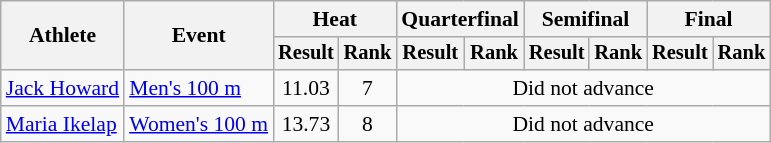<table class=wikitable style="font-size:90%">
<tr>
<th rowspan="2">Athlete</th>
<th rowspan="2">Event</th>
<th colspan="2">Heat</th>
<th colspan="2">Quarterfinal</th>
<th colspan="2">Semifinal</th>
<th colspan="2">Final</th>
</tr>
<tr style="font-size:95%">
<th>Result</th>
<th>Rank</th>
<th>Result</th>
<th>Rank</th>
<th>Result</th>
<th>Rank</th>
<th>Result</th>
<th>Rank</th>
</tr>
<tr align=center>
<td align=left><a href='#'>Jack Howard</a></td>
<td align=left><a href='#'>Men's 100 m</a></td>
<td>11.03</td>
<td>7</td>
<td colspan=6>Did not advance</td>
</tr>
<tr align=center>
<td align=left><a href='#'>Maria Ikelap</a></td>
<td align=left><a href='#'>Women's 100 m</a></td>
<td>13.73</td>
<td>8</td>
<td colspan=6>Did not advance</td>
</tr>
</table>
